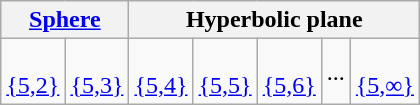<table class=wikitable>
<tr>
<th colspan=2><a href='#'>Sphere</a></th>
<th colspan=5>Hyperbolic plane</th>
</tr>
<tr>
<td><br><a href='#'>{5,2}</a></td>
<td><br><a href='#'>{5,3}</a></td>
<td><br><a href='#'>{5,4}</a></td>
<td><br><a href='#'>{5,5}</a></td>
<td><br><a href='#'>{5,6}</a></td>
<td>...</td>
<td><br><a href='#'>{5,∞}</a></td>
</tr>
</table>
